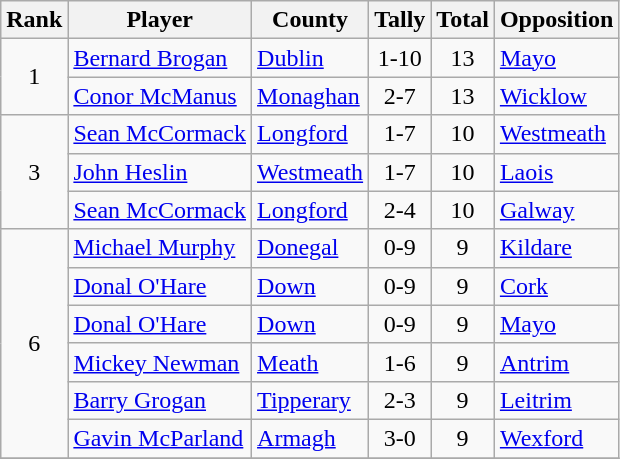<table class="wikitable sortable">
<tr>
<th>Rank</th>
<th>Player</th>
<th>County</th>
<th class="unsortable">Tally</th>
<th>Total</th>
<th>Opposition</th>
</tr>
<tr>
<td rowspan=2 align=center>1</td>
<td><a href='#'>Bernard Brogan</a></td>
<td> <a href='#'>Dublin</a></td>
<td align=center>1-10</td>
<td align=center>13</td>
<td> <a href='#'>Mayo</a></td>
</tr>
<tr>
<td><a href='#'>Conor McManus</a></td>
<td> <a href='#'>Monaghan</a></td>
<td align=center>2-7</td>
<td align=center>13</td>
<td> <a href='#'>Wicklow</a></td>
</tr>
<tr>
<td rowspan=3 align=center>3</td>
<td><a href='#'>Sean McCormack</a></td>
<td> <a href='#'>Longford</a></td>
<td align=center>1-7</td>
<td align=center>10</td>
<td> <a href='#'>Westmeath</a></td>
</tr>
<tr>
<td><a href='#'>John Heslin</a></td>
<td> <a href='#'>Westmeath</a></td>
<td align=center>1-7</td>
<td align=center>10</td>
<td> <a href='#'>Laois</a></td>
</tr>
<tr>
<td><a href='#'>Sean McCormack</a></td>
<td> <a href='#'>Longford</a></td>
<td align=center>2-4</td>
<td align=center>10</td>
<td> <a href='#'>Galway</a></td>
</tr>
<tr>
<td rowspan=6 align=center>6</td>
<td><a href='#'>Michael Murphy</a></td>
<td> <a href='#'>Donegal</a></td>
<td align=center>0-9</td>
<td align=center>9</td>
<td> <a href='#'>Kildare</a></td>
</tr>
<tr>
<td><a href='#'>Donal O'Hare</a></td>
<td> <a href='#'>Down</a></td>
<td align=center>0-9</td>
<td align=center>9</td>
<td> <a href='#'>Cork</a></td>
</tr>
<tr>
<td><a href='#'>Donal O'Hare</a></td>
<td> <a href='#'>Down</a></td>
<td align=center>0-9</td>
<td align=center>9</td>
<td> <a href='#'>Mayo</a></td>
</tr>
<tr>
<td><a href='#'>Mickey Newman</a></td>
<td> <a href='#'>Meath</a></td>
<td align=center>1-6</td>
<td align=center>9</td>
<td> <a href='#'>Antrim</a></td>
</tr>
<tr>
<td><a href='#'>Barry Grogan</a></td>
<td> <a href='#'>Tipperary</a></td>
<td align=center>2-3</td>
<td align=center>9</td>
<td> <a href='#'>Leitrim</a></td>
</tr>
<tr>
<td><a href='#'>Gavin McParland</a></td>
<td> <a href='#'>Armagh</a></td>
<td align=center>3-0</td>
<td align=center>9</td>
<td> <a href='#'>Wexford</a></td>
</tr>
<tr>
</tr>
</table>
